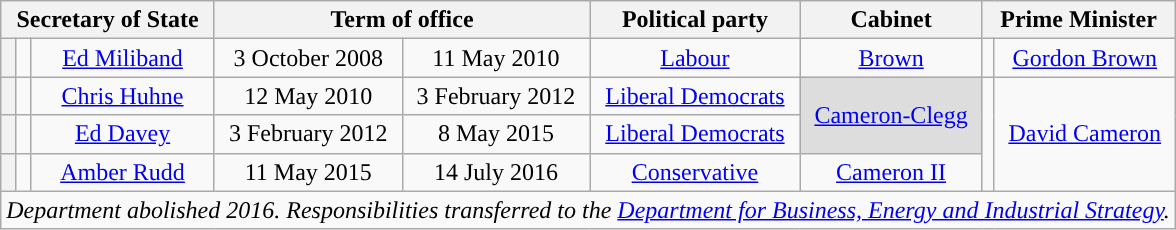<table class="wikitable" style="text-align:center">
<tr>
<th colspan=3>Secretary of State</th>
<th colspan=2>Term of office</th>
<th>Political party</th>
<th>Cabinet</th>
<th colspan="2">Prime Minister</th>
</tr>
<tr>
<th style="background-color:"></th>
<td></td>
<td><a href='#'>Ed Miliband</a><br></td>
<td>3 October 2008</td>
<td>11 May 2010</td>
<td><a href='#'>Labour</a></td>
<td><a href='#'>Brown</a></td>
<td style="background-color:"></td>
<td><a href='#'>Gordon Brown</a></td>
</tr>
<tr>
<th style="background-color:"></th>
<td></td>
<td><a href='#'>Chris Huhne</a><br></td>
<td>12 May 2010</td>
<td>3 February 2012</td>
<td><a href='#'>Liberal Democrats</a></td>
<td rowspan="2" style="background-color:#dddddd"><a href='#'>Cameron-Clegg</a></td>
<td rowspan="3" style="background-color:"></td>
<td rowspan="3"><a href='#'>David Cameron</a></td>
</tr>
<tr>
<th style="background-color:"></th>
<td></td>
<td><a href='#'>Ed Davey</a><br></td>
<td>3 February 2012</td>
<td>8 May 2015</td>
<td><a href='#'>Liberal Democrats</a></td>
</tr>
<tr>
<th style="background-color:"></th>
<td></td>
<td><a href='#'>Amber Rudd</a><br></td>
<td>11 May 2015</td>
<td>14 July 2016</td>
<td><a href='#'>Conservative</a></td>
<td><a href='#'>Cameron II</a></td>
</tr>
<tr>
<td colspan=9><em>Department abolished 2016. Responsibilities transferred to the <a href='#'>Department for Business, Energy and Industrial Strategy</a>.</em></td>
</tr>
</table>
